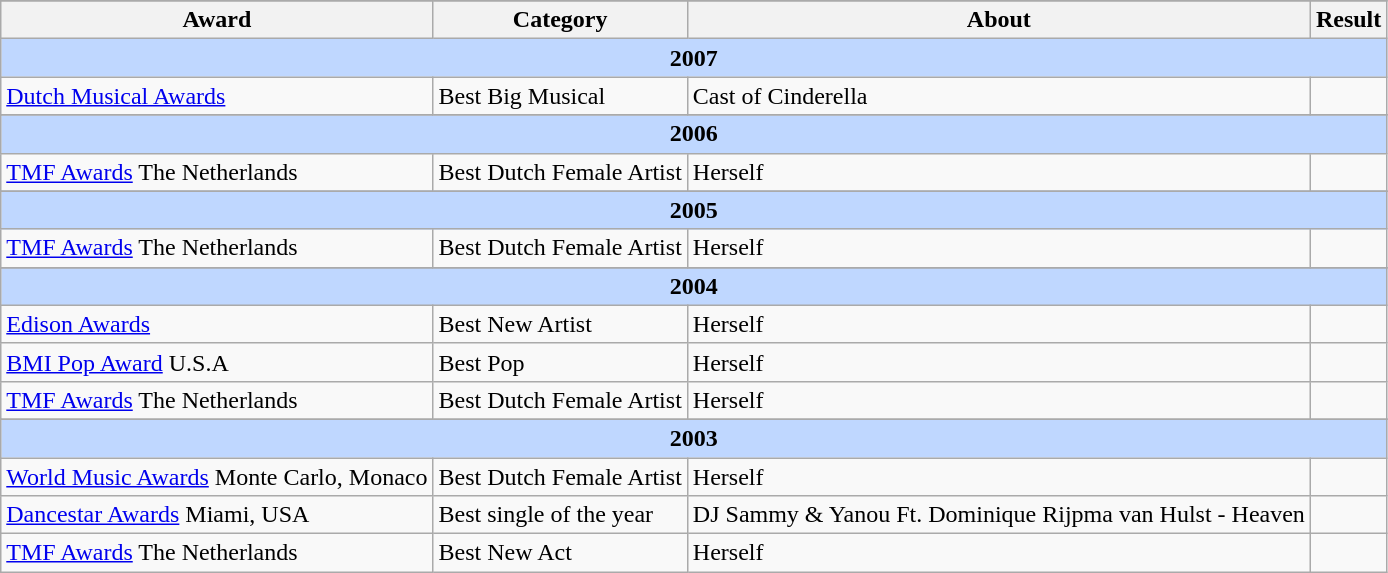<table class="wikitable">
<tr ---- bgcolor="#ebf5ff">
</tr>
<tr>
<th>Award</th>
<th>Category</th>
<th>About</th>
<th>Result</th>
</tr>
<tr ---- bgcolor="#bfd7ff">
<td colspan=5 align=center><strong>2007</strong></td>
</tr>
<tr>
<td><a href='#'>Dutch Musical Awards</a></td>
<td>Best Big Musical</td>
<td>Cast of Cinderella</td>
<td></td>
</tr>
<tr>
</tr>
<tr ---- bgcolor="#bfd7ff">
<td colspan=5 align=center><strong>2006</strong></td>
</tr>
<tr>
<td><a href='#'>TMF Awards</a> The Netherlands</td>
<td>Best Dutch Female Artist</td>
<td>Herself</td>
<td></td>
</tr>
<tr>
</tr>
<tr ---- bgcolor="#bfd7ff">
<td colspan=5 align=center><strong>2005</strong></td>
</tr>
<tr>
<td><a href='#'>TMF Awards</a> The Netherlands</td>
<td>Best Dutch Female Artist</td>
<td>Herself</td>
<td></td>
</tr>
<tr>
</tr>
<tr ---- bgcolor="#bfd7ff">
<td colspan=5 align=center><strong>2004</strong></td>
</tr>
<tr>
<td><a href='#'>Edison Awards</a></td>
<td>Best New Artist</td>
<td>Herself</td>
<td></td>
</tr>
<tr>
<td><a href='#'>BMI Pop Award</a> U.S.A</td>
<td>Best Pop</td>
<td>Herself</td>
<td></td>
</tr>
<tr>
<td><a href='#'>TMF Awards</a> The Netherlands</td>
<td>Best Dutch Female Artist</td>
<td>Herself</td>
<td></td>
</tr>
<tr>
</tr>
<tr ---- bgcolor="#bfd7ff">
<td colspan=5 align=center><strong>2003</strong></td>
</tr>
<tr>
<td><a href='#'>World Music Awards</a> Monte Carlo, Monaco</td>
<td>Best Dutch Female Artist</td>
<td>Herself</td>
<td></td>
</tr>
<tr>
<td><a href='#'>Dancestar Awards</a> Miami, USA</td>
<td>Best single of the year</td>
<td>DJ Sammy & Yanou Ft. Dominique Rijpma van Hulst - Heaven</td>
<td></td>
</tr>
<tr>
<td><a href='#'>TMF Awards</a> The Netherlands</td>
<td>Best New Act</td>
<td>Herself</td>
<td></td>
</tr>
</table>
